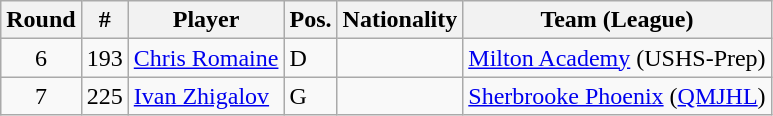<table class="wikitable">
<tr>
<th>Round</th>
<th>#</th>
<th>Player</th>
<th>Pos.</th>
<th>Nationality</th>
<th>Team (League)</th>
</tr>
<tr>
<td style="text-align:center;">6</td>
<td style="text-align:center;">193</td>
<td><a href='#'>Chris Romaine</a></td>
<td>D</td>
<td></td>
<td><a href='#'>Milton Academy</a> (USHS-Prep)</td>
</tr>
<tr>
<td style="text-align:center;">7</td>
<td style="text-align:center;">225</td>
<td><a href='#'>Ivan Zhigalov</a></td>
<td>G</td>
<td></td>
<td><a href='#'>Sherbrooke Phoenix</a> (<a href='#'>QMJHL</a>)</td>
</tr>
</table>
